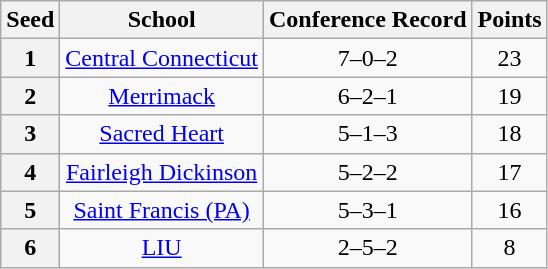<table class="wikitable" style="text-align:center">
<tr>
<th>Seed</th>
<th>School</th>
<th>Conference Record</th>
<th>Points</th>
</tr>
<tr>
<th>1</th>
<td><a href='#'>Central Connecticut</a></td>
<td>7–0–2</td>
<td>23</td>
</tr>
<tr>
<th>2</th>
<td><a href='#'>Merrimack</a></td>
<td>6–2–1</td>
<td>19</td>
</tr>
<tr>
<th>3</th>
<td><a href='#'>Sacred Heart</a></td>
<td>5–1–3</td>
<td>18</td>
</tr>
<tr>
<th>4</th>
<td><a href='#'>Fairleigh Dickinson</a></td>
<td>5–2–2</td>
<td>17</td>
</tr>
<tr>
<th>5</th>
<td><a href='#'>Saint Francis (PA)</a></td>
<td>5–3–1</td>
<td>16</td>
</tr>
<tr>
<th>6</th>
<td><a href='#'>LIU</a></td>
<td>2–5–2</td>
<td>8</td>
</tr>
</table>
